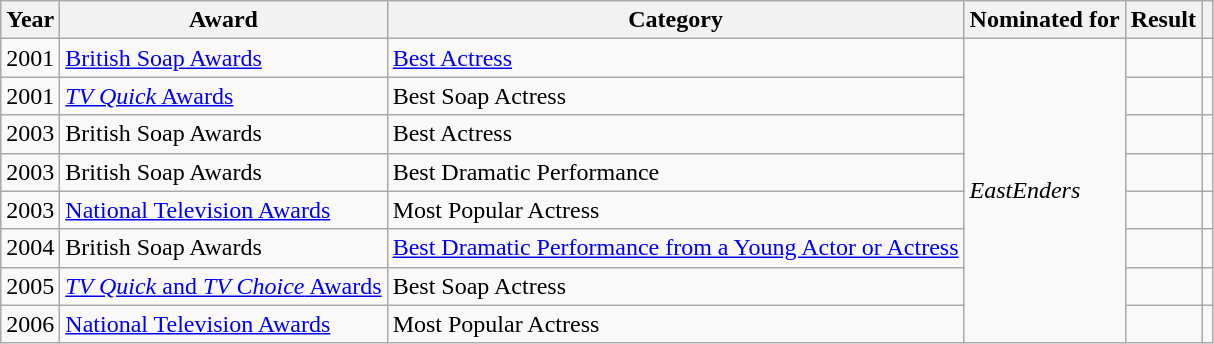<table class="wikitable sortable">
<tr>
<th>Year</th>
<th>Award</th>
<th>Category</th>
<th>Nominated for</th>
<th>Result</th>
<th scope=col class=unsortable></th>
</tr>
<tr>
<td>2001</td>
<td><a href='#'>British Soap Awards</a></td>
<td><a href='#'>Best Actress</a></td>
<td rowspan="8"><em>EastEnders</em></td>
<td></td>
<td align="center"></td>
</tr>
<tr>
<td>2001</td>
<td><a href='#'><em>TV Quick</em> Awards</a></td>
<td>Best Soap Actress</td>
<td></td>
<td align="center"></td>
</tr>
<tr>
<td>2003</td>
<td>British Soap Awards</td>
<td>Best Actress</td>
<td></td>
<td align="center"></td>
</tr>
<tr>
<td>2003</td>
<td>British Soap Awards</td>
<td>Best Dramatic Performance</td>
<td></td>
<td align="center"></td>
</tr>
<tr>
<td>2003</td>
<td><a href='#'>National Television Awards</a></td>
<td>Most Popular Actress</td>
<td></td>
<td align="center"></td>
</tr>
<tr>
<td>2004</td>
<td>British Soap Awards</td>
<td><a href='#'>Best Dramatic Performance from a Young Actor or Actress</a></td>
<td></td>
<td align="center"></td>
</tr>
<tr>
<td>2005</td>
<td><a href='#'><em>TV Quick</em> and <em>TV Choice</em> Awards</a></td>
<td>Best Soap Actress</td>
<td></td>
<td align="center"></td>
</tr>
<tr>
<td>2006</td>
<td><a href='#'>National Television Awards</a></td>
<td>Most Popular Actress</td>
<td></td>
<td align="center"></td>
</tr>
</table>
